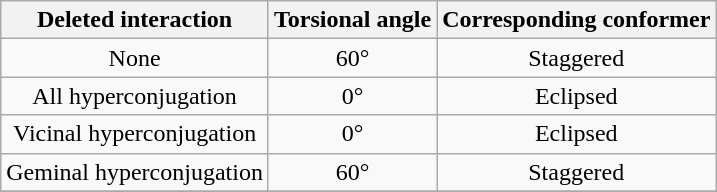<table class="wikitable" style="text-align:center">
<tr>
<th>Deleted interaction</th>
<th>Torsional angle</th>
<th>Corresponding conformer</th>
</tr>
<tr>
<td>None</td>
<td>60°</td>
<td>Staggered</td>
</tr>
<tr>
<td>All hyperconjugation</td>
<td>0°</td>
<td>Eclipsed</td>
</tr>
<tr>
<td>Vicinal hyperconjugation</td>
<td>0°</td>
<td>Eclipsed</td>
</tr>
<tr>
<td>Geminal hyperconjugation</td>
<td>60°</td>
<td>Staggered</td>
</tr>
<tr>
</tr>
</table>
